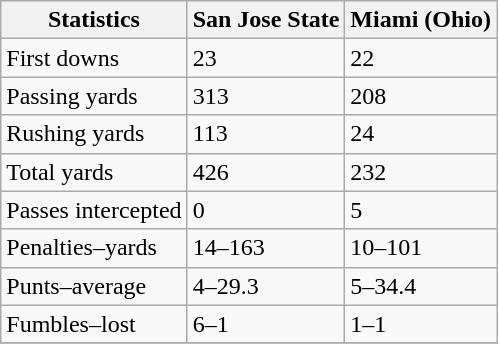<table class="wikitable">
<tr>
<th>Statistics</th>
<th>San Jose State</th>
<th>Miami (Ohio)</th>
</tr>
<tr>
<td>First downs</td>
<td>23</td>
<td>22</td>
</tr>
<tr>
<td>Passing yards</td>
<td>313</td>
<td>208</td>
</tr>
<tr>
<td>Rushing yards</td>
<td>113</td>
<td>24</td>
</tr>
<tr>
<td>Total yards</td>
<td>426</td>
<td>232</td>
</tr>
<tr>
<td>Passes intercepted</td>
<td>0</td>
<td>5</td>
</tr>
<tr>
<td>Penalties–yards</td>
<td>14–163</td>
<td>10–101</td>
</tr>
<tr>
<td>Punts–average</td>
<td>4–29.3</td>
<td>5–34.4</td>
</tr>
<tr>
<td>Fumbles–lost</td>
<td>6–1</td>
<td>1–1</td>
</tr>
<tr>
</tr>
</table>
